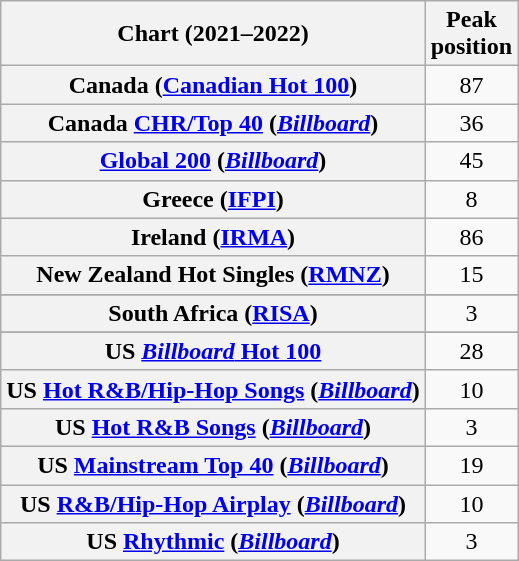<table class="wikitable sortable plainrowheaders" style="text-align:center">
<tr>
<th scope="col">Chart (2021–2022)</th>
<th scope="col">Peak<br>position</th>
</tr>
<tr>
<th scope="row">Canada (<a href='#'>Canadian Hot 100</a>)</th>
<td>87</td>
</tr>
<tr>
<th scope="row">Canada <a href='#'>CHR/Top 40</a> (<em><a href='#'>Billboard</a></em>)</th>
<td>36</td>
</tr>
<tr>
<th scope="row"><a href='#'>Global 200</a> (<em><a href='#'>Billboard</a></em>)</th>
<td>45</td>
</tr>
<tr>
<th scope="row">Greece (<a href='#'>IFPI</a>)</th>
<td>8</td>
</tr>
<tr>
<th scope="row">Ireland (<a href='#'>IRMA</a>)</th>
<td>86</td>
</tr>
<tr>
<th scope="row">New Zealand Hot Singles (<a href='#'>RMNZ</a>)</th>
<td>15</td>
</tr>
<tr>
</tr>
<tr>
<th scope="row">South Africa (<a href='#'>RISA</a>)</th>
<td>3</td>
</tr>
<tr>
</tr>
<tr>
</tr>
<tr>
<th scope="row">US <a href='#'><em>Billboard</em> Hot 100</a></th>
<td>28</td>
</tr>
<tr>
<th scope="row">US <a href='#'>Hot R&B/Hip-Hop Songs</a> (<em><a href='#'>Billboard</a></em>)</th>
<td>10</td>
</tr>
<tr>
<th scope="row">US <a href='#'>Hot R&B Songs</a> (<em><a href='#'>Billboard</a></em>)</th>
<td>3</td>
</tr>
<tr>
<th scope="row">US <a href='#'>Mainstream Top 40</a> (<em><a href='#'>Billboard</a></em>)</th>
<td>19</td>
</tr>
<tr>
<th scope="row">US <a href='#'>R&B/Hip-Hop Airplay</a> (<em><a href='#'>Billboard</a></em>)</th>
<td>10</td>
</tr>
<tr>
<th scope="row">US <a href='#'>Rhythmic</a> (<em><a href='#'>Billboard</a></em>)</th>
<td>3</td>
</tr>
</table>
